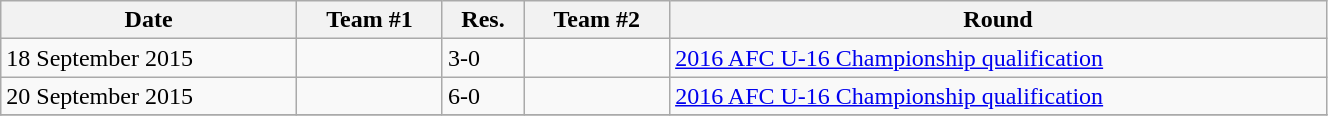<table class="wikitable" style="text-align: left;" width="70%">
<tr>
<th>Date</th>
<th>Team #1</th>
<th>Res.</th>
<th>Team #2</th>
<th>Round</th>
</tr>
<tr>
<td>18 September 2015</td>
<td></td>
<td>3-0</td>
<td></td>
<td><a href='#'>2016 AFC U-16 Championship qualification</a></td>
</tr>
<tr>
<td>20 September 2015</td>
<td></td>
<td>6-0</td>
<td></td>
<td><a href='#'>2016 AFC U-16 Championship qualification</a></td>
</tr>
<tr>
</tr>
</table>
